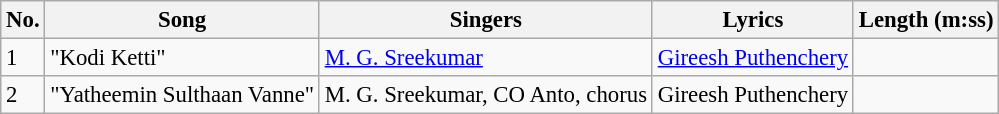<table class="wikitable" style="font-size:95%;">
<tr>
<th>No.</th>
<th>Song</th>
<th>Singers</th>
<th>Lyrics</th>
<th>Length (m:ss)</th>
</tr>
<tr>
<td>1</td>
<td>"Kodi Ketti"</td>
<td><a href='#'>M. G. Sreekumar</a></td>
<td><a href='#'>Gireesh Puthenchery</a></td>
<td></td>
</tr>
<tr>
<td>2</td>
<td>"Yatheemin Sulthaan Vanne"</td>
<td>M. G. Sreekumar, CO Anto, chorus</td>
<td>Gireesh Puthenchery</td>
<td></td>
</tr>
</table>
